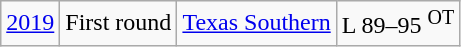<table class="wikitable">
<tr align="center">
<td><a href='#'>2019</a></td>
<td>First round</td>
<td><a href='#'>Texas Southern</a></td>
<td>L 89–95 <sup>OT</sup></td>
</tr>
</table>
